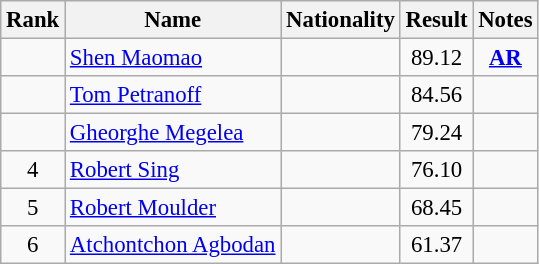<table class="wikitable sortable" style="text-align:center;font-size:95%">
<tr>
<th>Rank</th>
<th>Name</th>
<th>Nationality</th>
<th>Result</th>
<th>Notes</th>
</tr>
<tr>
<td></td>
<td align=left><a href='#'>Shen Maomao</a></td>
<td align=left></td>
<td>89.12</td>
<td><strong><a href='#'>AR</a></strong></td>
</tr>
<tr>
<td></td>
<td align=left><a href='#'>Tom Petranoff</a></td>
<td align=left></td>
<td>84.56</td>
<td></td>
</tr>
<tr>
<td></td>
<td align=left><a href='#'>Gheorghe Megelea</a></td>
<td align=left></td>
<td>79.24</td>
<td></td>
</tr>
<tr>
<td>4</td>
<td align=left><a href='#'>Robert Sing</a></td>
<td align=left></td>
<td>76.10</td>
<td></td>
</tr>
<tr>
<td>5</td>
<td align=left><a href='#'>Robert Moulder</a></td>
<td align=left></td>
<td>68.45</td>
<td></td>
</tr>
<tr>
<td>6</td>
<td align=left><a href='#'>Atchontchon Agbodan</a></td>
<td align=left></td>
<td>61.37</td>
<td></td>
</tr>
</table>
